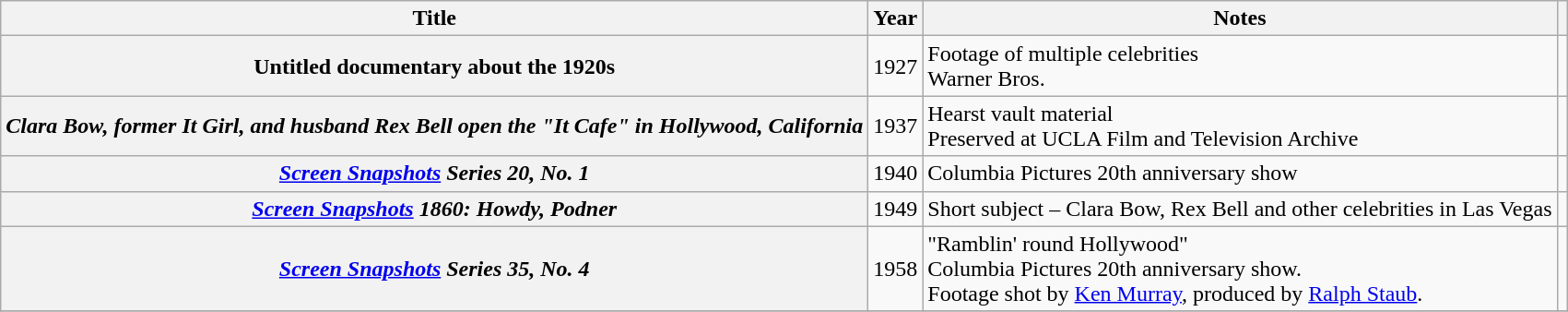<table class="wikitable sortable plainrowheaders">
<tr>
<th scope="col">Title</th>
<th scope="col">Year</th>
<th scope="col" class="unsortable">Notes</th>
<th scope="col" class="unsortable"></th>
</tr>
<tr>
<th scope="row">Untitled documentary about the 1920s</th>
<td>1927</td>
<td>Footage of multiple celebrities<br>Warner Bros.</td>
<td align="center"></td>
</tr>
<tr>
<th scope="row"><em>Clara Bow, former It Girl, and husband Rex Bell open the "It Cafe" in Hollywood, California</em></th>
<td>1937</td>
<td>Hearst vault material<br>Preserved at UCLA Film and Television Archive</td>
<td align="center"></td>
</tr>
<tr>
<th scope="row"><em><a href='#'>Screen Snapshots</a> Series 20, No. 1</em></th>
<td>1940</td>
<td>Columbia Pictures 20th anniversary show</td>
<td align="center"></td>
</tr>
<tr>
<th scope="row"><em><a href='#'>Screen Snapshots</a> 1860: Howdy, Podner</em></th>
<td>1949</td>
<td>Short subject – Clara Bow, Rex Bell and other celebrities in Las Vegas</td>
<td align="center"></td>
</tr>
<tr>
<th scope="row"><em><a href='#'>Screen Snapshots</a> Series 35, No. 4</em></th>
<td>1958</td>
<td>"Ramblin' round Hollywood"<br> Columbia Pictures 20th anniversary show.<br>Footage shot by <a href='#'>Ken Murray</a>, produced by <a href='#'>Ralph Staub</a>.</td>
<td align="center"></td>
</tr>
<tr>
</tr>
</table>
